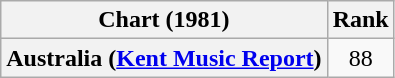<table class="wikitable plainrowheaders" style="text-align:center">
<tr>
<th>Chart (1981)</th>
<th>Rank</th>
</tr>
<tr>
<th scope="row">Australia (<a href='#'>Kent Music Report</a>)</th>
<td>88</td>
</tr>
</table>
